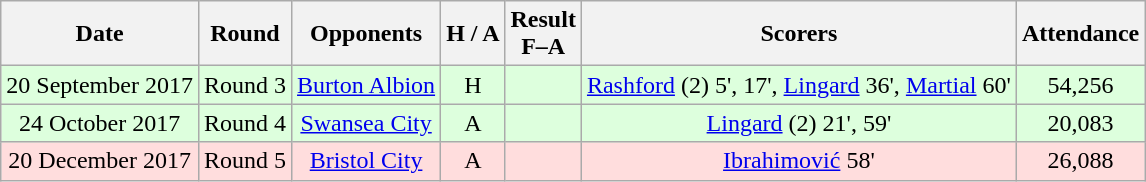<table class="wikitable" style="text-align:center">
<tr>
<th>Date</th>
<th>Round</th>
<th>Opponents</th>
<th>H / A</th>
<th>Result<br>F–A</th>
<th>Scorers</th>
<th>Attendance</th>
</tr>
<tr bgcolor="#ddffdd">
<td>20 September 2017</td>
<td>Round 3</td>
<td><a href='#'>Burton Albion</a></td>
<td>H</td>
<td></td>
<td><a href='#'>Rashford</a> (2) 5', 17', <a href='#'>Lingard</a> 36', <a href='#'>Martial</a> 60'</td>
<td>54,256</td>
</tr>
<tr bgcolor="#ddffdd">
<td>24 October 2017</td>
<td>Round 4</td>
<td><a href='#'>Swansea City</a></td>
<td>A</td>
<td></td>
<td><a href='#'>Lingard</a> (2) 21', 59'</td>
<td>20,083</td>
</tr>
<tr bgcolor="#ffdddd">
<td>20 December 2017</td>
<td>Round 5</td>
<td><a href='#'>Bristol City</a></td>
<td>A</td>
<td></td>
<td><a href='#'>Ibrahimović</a> 58'</td>
<td>26,088</td>
</tr>
</table>
